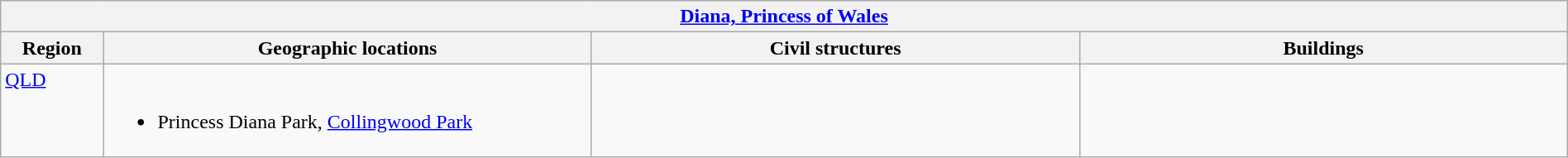<table class="wikitable" width="100%">
<tr>
<th colspan="4"> <a href='#'>Diana, Princess of Wales</a></th>
</tr>
<tr>
<th width="5%">Region</th>
<th width="23.75%">Geographic locations</th>
<th width="23.75%">Civil structures</th>
<th width="23.75%">Buildings</th>
</tr>
<tr>
<td align=left valign=top> <a href='#'>QLD</a></td>
<td><br><ul><li>Princess Diana Park, <a href='#'>Collingwood Park</a></li></ul></td>
<td></td>
<td></td>
</tr>
</table>
